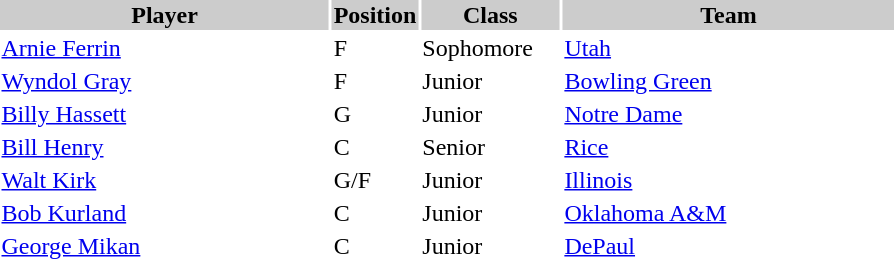<table style="width:600px" "border:'1' 'solid' 'gray'">
<tr>
<th style="background:#CCCCCC;width:40%">Player</th>
<th style="background:#CCCCCC;width:4%">Position</th>
<th style="background:#CCCCCC;width:16%">Class</th>
<th style="background:#CCCCCC;width:40%">Team</th>
</tr>
<tr>
<td><a href='#'>Arnie Ferrin</a></td>
<td>F</td>
<td>Sophomore</td>
<td><a href='#'>Utah</a></td>
</tr>
<tr>
<td><a href='#'>Wyndol Gray</a></td>
<td>F</td>
<td>Junior</td>
<td><a href='#'>Bowling Green</a></td>
</tr>
<tr>
<td><a href='#'>Billy Hassett</a></td>
<td>G</td>
<td>Junior</td>
<td><a href='#'>Notre Dame</a></td>
</tr>
<tr>
<td><a href='#'>Bill Henry</a></td>
<td>C</td>
<td>Senior</td>
<td><a href='#'>Rice</a></td>
</tr>
<tr>
<td><a href='#'>Walt Kirk</a></td>
<td>G/F</td>
<td>Junior</td>
<td><a href='#'>Illinois</a></td>
</tr>
<tr>
<td><a href='#'>Bob Kurland</a></td>
<td>C</td>
<td>Junior</td>
<td><a href='#'>Oklahoma A&M</a></td>
</tr>
<tr>
<td><a href='#'>George Mikan</a></td>
<td>C</td>
<td>Junior</td>
<td><a href='#'>DePaul</a></td>
</tr>
</table>
